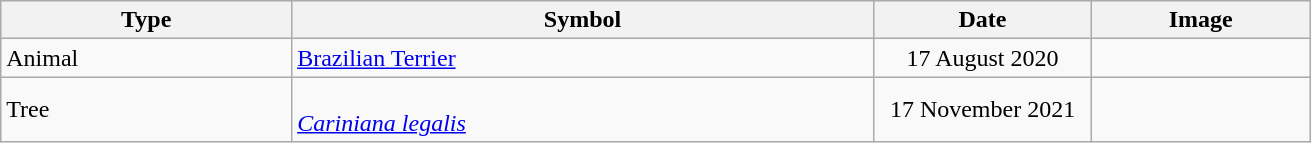<table class="wikitable">
<tr>
<th width="20%">Type</th>
<th width="40%">Symbol</th>
<th width="15%">Date</th>
<th width="15%">Image</th>
</tr>
<tr>
<td>Animal</td>
<td><a href='#'>Brazilian Terrier</a></td>
<td align="center">17 August 2020</td>
<td align="center"></td>
</tr>
<tr>
<td>Tree</td>
<td><br><em><a href='#'>Cariniana legalis</a></em></td>
<td align="center">17 November 2021</td>
<td align="center"></td>
</tr>
</table>
